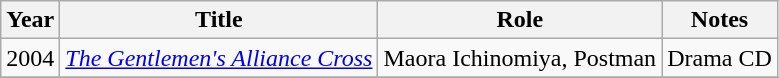<table class="wikitable sortable">
<tr>
<th>Year</th>
<th>Title</th>
<th>Role</th>
<th class="unsortable">Notes</th>
</tr>
<tr>
<td>2004</td>
<td><em><a href='#'>The Gentlemen's Alliance Cross</a></em></td>
<td>Maora Ichinomiya, Postman</td>
<td>Drama CD</td>
</tr>
<tr>
</tr>
</table>
